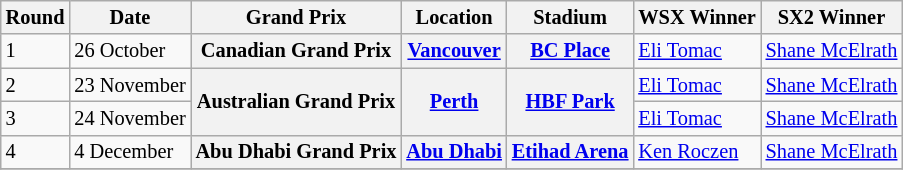<table class="wikitable" style="font-size: 85%;">
<tr>
<th>Round</th>
<th>Date</th>
<th>Grand Prix</th>
<th>Location</th>
<th>Stadium</th>
<th>WSX Winner</th>
<th>SX2 Winner</th>
</tr>
<tr>
<td>1</td>
<td>26 October</td>
<th> Canadian Grand Prix</th>
<th><a href='#'>Vancouver</a></th>
<th><a href='#'>BC Place</a></th>
<td> <a href='#'>Eli Tomac</a></td>
<td> <a href='#'>Shane McElrath</a></td>
</tr>
<tr>
<td>2</td>
<td>23 November</td>
<th rowspan=2> Australian Grand Prix</th>
<th rowspan=2><a href='#'>Perth</a></th>
<th rowspan=2><a href='#'>HBF Park</a></th>
<td> <a href='#'>Eli Tomac</a></td>
<td> <a href='#'>Shane McElrath</a></td>
</tr>
<tr>
<td>3</td>
<td>24 November</td>
<td> <a href='#'>Eli Tomac</a></td>
<td> <a href='#'>Shane McElrath</a></td>
</tr>
<tr>
<td>4</td>
<td>4 December</td>
<th> Abu Dhabi Grand Prix</th>
<th><a href='#'>Abu Dhabi</a></th>
<th><a href='#'>Etihad Arena</a></th>
<td> <a href='#'>Ken Roczen</a></td>
<td> <a href='#'>Shane McElrath</a></td>
</tr>
<tr>
</tr>
</table>
